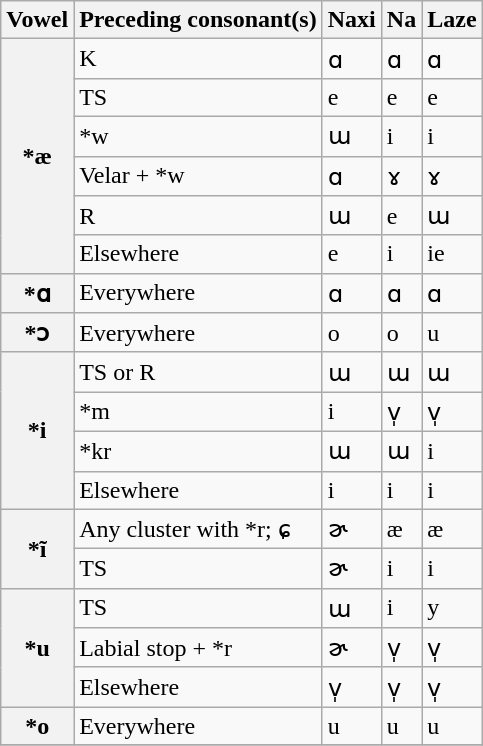<table class="wikitable">
<tr>
<th>Vowel</th>
<th>Preceding consonant(s)</th>
<th>Naxi</th>
<th>Na</th>
<th>Laze</th>
</tr>
<tr>
<th rowspan=6>*æ</th>
<td>K</td>
<td>ɑ</td>
<td>ɑ</td>
<td>ɑ</td>
</tr>
<tr>
<td>TS</td>
<td>e</td>
<td>e</td>
<td>e</td>
</tr>
<tr>
<td>*w</td>
<td>ɯ</td>
<td>i</td>
<td>i</td>
</tr>
<tr>
<td>Velar + *w</td>
<td>ɑ</td>
<td>ɤ</td>
<td>ɤ</td>
</tr>
<tr>
<td>R</td>
<td>ɯ</td>
<td>e</td>
<td>ɯ</td>
</tr>
<tr>
<td>Elsewhere</td>
<td>e</td>
<td>i</td>
<td>ie</td>
</tr>
<tr>
<th>*ɑ</th>
<td>Everywhere</td>
<td>ɑ</td>
<td>ɑ</td>
<td>ɑ</td>
</tr>
<tr>
<th>*ɔ</th>
<td>Everywhere</td>
<td>o</td>
<td>o</td>
<td>u</td>
</tr>
<tr>
<th rowspan=4>*i</th>
<td>TS or R</td>
<td>ɯ</td>
<td>ɯ</td>
<td>ɯ</td>
</tr>
<tr>
<td>*m</td>
<td>i</td>
<td>v̩</td>
<td>v̩</td>
</tr>
<tr>
<td>*kr</td>
<td>ɯ</td>
<td>ɯ</td>
<td>i</td>
</tr>
<tr>
<td>Elsewhere</td>
<td>i</td>
<td>i</td>
<td>i</td>
</tr>
<tr>
<th rowspan=2>*ĩ</th>
<td>Any cluster with *r; ɕ</td>
<td>ɚ</td>
<td>æ</td>
<td>æ</td>
</tr>
<tr>
<td>TS</td>
<td>ɚ</td>
<td>i</td>
<td>i</td>
</tr>
<tr>
<th rowspan=3>*u</th>
<td>TS</td>
<td>ɯ</td>
<td>i</td>
<td>y</td>
</tr>
<tr>
<td>Labial stop + *r</td>
<td>ɚ</td>
<td>v̩</td>
<td>v̩</td>
</tr>
<tr>
<td>Elsewhere</td>
<td>v̩</td>
<td>v̩</td>
<td>v̩</td>
</tr>
<tr>
<th>*o</th>
<td>Everywhere</td>
<td>u</td>
<td>u</td>
<td>u</td>
</tr>
<tr>
</tr>
</table>
